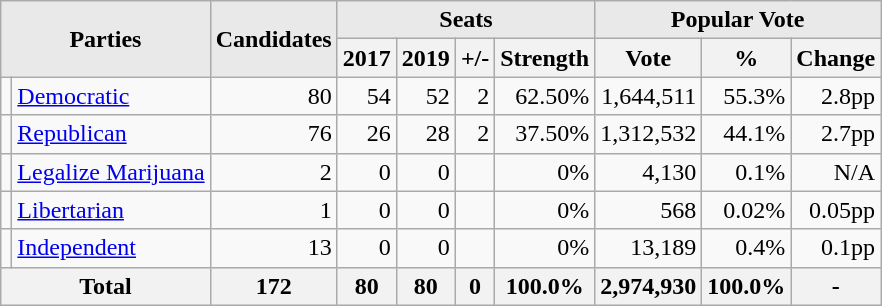<table class=wikitable>
<tr>
<th style="background-color:#E9E9E9" align=center rowspan= 2 colspan=2>Parties</th>
<th style="background-color:#E9E9E9" align=center rowspan= 2>Candidates</th>
<th style="background-color:#E9E9E9" align=center colspan=4>Seats</th>
<th style="background-color:#E9E9E9" align=center colspan=3>Popular Vote</th>
</tr>
<tr>
<th align=center>2017</th>
<th align=center>2019</th>
<th align=center>+/-</th>
<th align=center>Strength</th>
<th align=center>Vote</th>
<th align=center>%</th>
<th align=center>Change</th>
</tr>
<tr>
<td></td>
<td align=left><a href='#'>Democratic</a></td>
<td align=right>80</td>
<td align=right >54</td>
<td align=right >52</td>
<td align=right> 2</td>
<td align=right >62.50%</td>
<td align=right >1,644,511</td>
<td align=right >55.3%</td>
<td align=right> 2.8pp</td>
</tr>
<tr>
<td></td>
<td align=left><a href='#'>Republican</a></td>
<td align=right>76</td>
<td align=right>26</td>
<td align=right>28</td>
<td align=right> 2</td>
<td align=right>37.50%</td>
<td align=right>1,312,532</td>
<td align=right>44.1%</td>
<td align=right> 2.7pp</td>
</tr>
<tr>
<td></td>
<td><a href='#'>Legalize Marijuana</a></td>
<td align=right>2</td>
<td align=right>0</td>
<td align=right>0</td>
<td align=right></td>
<td align=right>0%</td>
<td align=right>4,130</td>
<td align=right>0.1%</td>
<td align=right>N/A</td>
</tr>
<tr>
<td></td>
<td><a href='#'>Libertarian</a></td>
<td align=right>1</td>
<td align=right>0</td>
<td align=right>0</td>
<td align=right></td>
<td align=right>0%</td>
<td align=right>568</td>
<td align=right>0.02%</td>
<td align=right> 0.05pp</td>
</tr>
<tr>
<td></td>
<td><a href='#'>Independent</a></td>
<td align=right>13</td>
<td align=right>0</td>
<td align=right>0</td>
<td align=right></td>
<td align=right>0%</td>
<td align=right>13,189</td>
<td align=right>0.4%</td>
<td align=right> 0.1pp</td>
</tr>
<tr>
<th align=center colspan="2">Total</th>
<th align=center>172</th>
<th align=center>80</th>
<th align=center>80</th>
<th align=center>0</th>
<th align=center>100.0%</th>
<th align=center>2,974,930</th>
<th align=center>100.0%</th>
<th align=center>-</th>
</tr>
</table>
